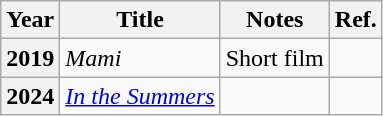<table class="wikitable sortable plainrowheaders">
<tr>
<th scope="col">Year</th>
<th scope="col">Title</th>
<th scope="col">Notes</th>
<th scope="col">Ref.</th>
</tr>
<tr>
<th scope="row">2019</th>
<td><em>Mami</em></td>
<td>Short film</td>
<td align="center"></td>
</tr>
<tr>
<th scope="row">2024</th>
<td><em><a href='#'>In the Summers</a></em></td>
<td></td>
<td align="center"></td>
</tr>
</table>
